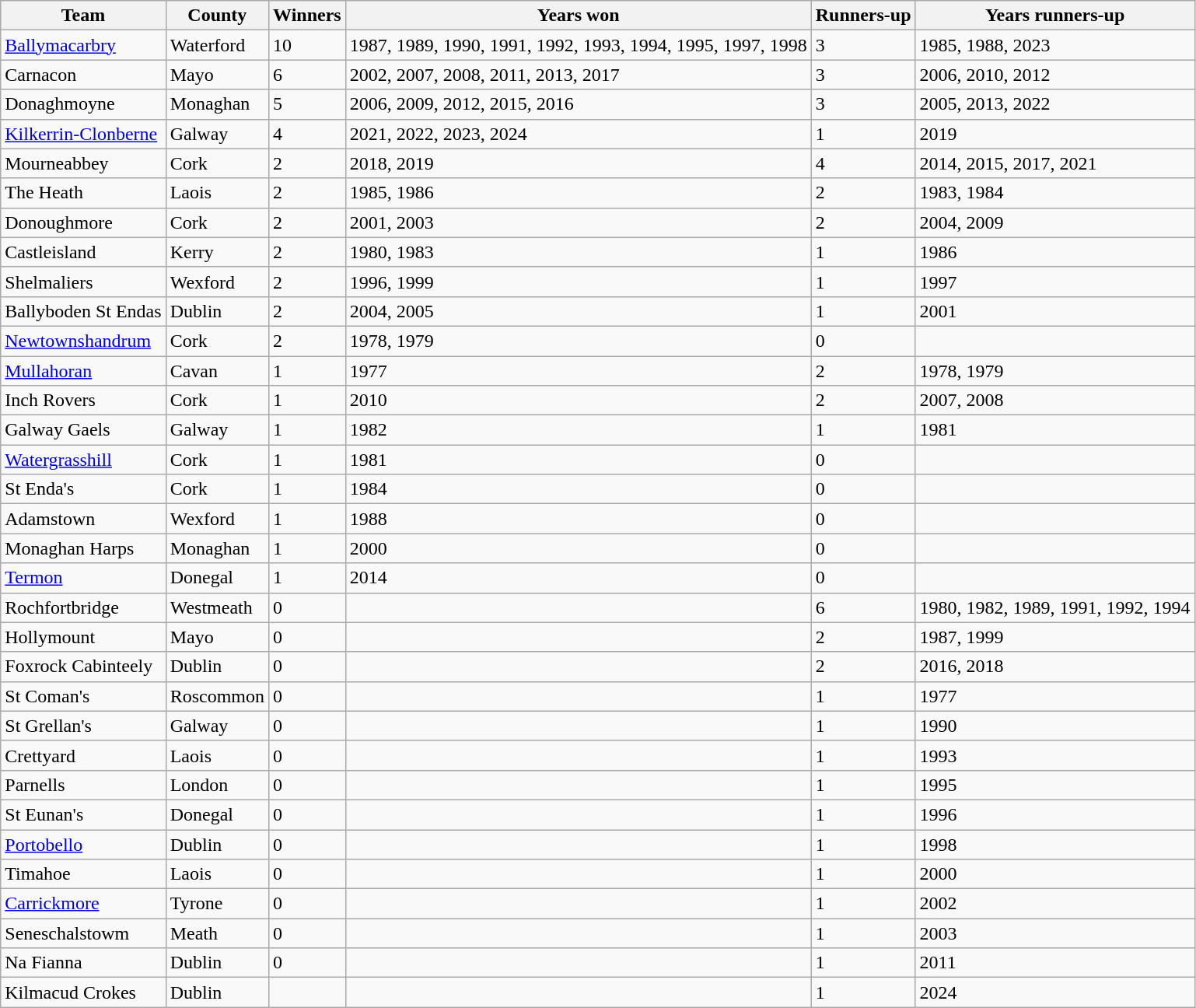<table class="sortable wikitable">
<tr>
<th>Team</th>
<th>County</th>
<th>Winners</th>
<th>Years won</th>
<th>Runners-up</th>
<th>Years runners-up</th>
</tr>
<tr>
<td><a href='#'>Ballymacarbry</a></td>
<td>Waterford</td>
<td>10</td>
<td>1987, 1989, 1990, 1991, 1992, 1993, 1994, 1995, 1997, 1998</td>
<td>3</td>
<td>1985, 1988, 2023</td>
</tr>
<tr>
<td>Carnacon</td>
<td>Mayo</td>
<td>6</td>
<td>2002, 2007, 2008, 2011, 2013, 2017</td>
<td>3</td>
<td>2006, 2010, 2012</td>
</tr>
<tr>
<td>Donaghmoyne</td>
<td>Monaghan</td>
<td>5</td>
<td>2006, 2009, 2012, 2015, 2016</td>
<td>3</td>
<td>2005, 2013, 2022</td>
</tr>
<tr>
<td><a href='#'>Kilkerrin-Clonberne</a></td>
<td>Galway</td>
<td>4</td>
<td>2021, 2022, 2023, 2024</td>
<td>1</td>
<td>2019</td>
</tr>
<tr>
<td>Mourneabbey</td>
<td>Cork</td>
<td>2</td>
<td>2018, 2019</td>
<td>4</td>
<td>2014, 2015, 2017, 2021</td>
</tr>
<tr>
<td>The Heath</td>
<td>Laois</td>
<td>2</td>
<td>1985, 1986</td>
<td>2</td>
<td>1983, 1984</td>
</tr>
<tr>
<td>Donoughmore</td>
<td>Cork</td>
<td>2</td>
<td>2001, 2003</td>
<td>2</td>
<td>2004, 2009</td>
</tr>
<tr>
<td>Castleisland</td>
<td>Kerry</td>
<td>2</td>
<td>1980, 1983</td>
<td>1</td>
<td>1986</td>
</tr>
<tr>
<td>Shelmaliers</td>
<td>Wexford</td>
<td>2</td>
<td>1996, 1999</td>
<td>1</td>
<td>1997</td>
</tr>
<tr>
<td>Ballyboden St Endas</td>
<td>Dublin</td>
<td>2</td>
<td>2004, 2005</td>
<td>1</td>
<td>2001</td>
</tr>
<tr>
<td><a href='#'>Newtownshandrum</a></td>
<td>Cork</td>
<td>2</td>
<td>1978, 1979</td>
<td>0</td>
<td></td>
</tr>
<tr>
<td><a href='#'>Mullahoran</a></td>
<td>Cavan</td>
<td>1</td>
<td>1977</td>
<td>2</td>
<td>1978, 1979</td>
</tr>
<tr>
<td>Inch Rovers</td>
<td>Cork</td>
<td>1</td>
<td>2010</td>
<td>2</td>
<td>2007, 2008</td>
</tr>
<tr>
<td>Galway Gaels</td>
<td>Galway</td>
<td>1</td>
<td>1982</td>
<td>1</td>
<td>1981</td>
</tr>
<tr>
<td><a href='#'>Watergrasshill</a></td>
<td>Cork</td>
<td>1</td>
<td>1981</td>
<td>0</td>
<td></td>
</tr>
<tr>
<td>St Enda's</td>
<td>Cork</td>
<td>1</td>
<td>1984</td>
<td>0</td>
<td></td>
</tr>
<tr>
<td>Adamstown</td>
<td>Wexford</td>
<td>1</td>
<td>1988</td>
<td>0</td>
<td></td>
</tr>
<tr>
<td>Monaghan Harps</td>
<td>Monaghan</td>
<td>1</td>
<td>2000</td>
<td>0</td>
<td></td>
</tr>
<tr>
<td><a href='#'>Termon</a></td>
<td>Donegal</td>
<td>1</td>
<td>2014</td>
<td>0</td>
<td></td>
</tr>
<tr>
<td>Rochfortbridge</td>
<td>Westmeath</td>
<td>0</td>
<td></td>
<td>6</td>
<td>1980, 1982, 1989, 1991, 1992, 1994</td>
</tr>
<tr>
<td>Hollymount</td>
<td>Mayo</td>
<td>0</td>
<td></td>
<td>2</td>
<td>1987, 1999</td>
</tr>
<tr>
<td>Foxrock Cabinteely</td>
<td>Dublin</td>
<td>0</td>
<td></td>
<td>2</td>
<td>2016, 2018</td>
</tr>
<tr>
<td>St Coman's</td>
<td>Roscommon</td>
<td>0</td>
<td></td>
<td>1</td>
<td>1977</td>
</tr>
<tr>
<td>St Grellan's</td>
<td>Galway</td>
<td>0</td>
<td></td>
<td>1</td>
<td>1990</td>
</tr>
<tr>
<td>Crettyard</td>
<td>Laois</td>
<td>0</td>
<td></td>
<td>1</td>
<td>1993</td>
</tr>
<tr>
<td>Parnells</td>
<td>London</td>
<td>0</td>
<td></td>
<td>1</td>
<td>1995</td>
</tr>
<tr>
<td>St Eunan's</td>
<td>Donegal</td>
<td>0</td>
<td></td>
<td>1</td>
<td>1996</td>
</tr>
<tr>
<td><a href='#'>Portobello</a></td>
<td>Dublin</td>
<td>0</td>
<td></td>
<td>1</td>
<td>1998</td>
</tr>
<tr>
<td>Timahoe</td>
<td>Laois</td>
<td>0</td>
<td></td>
<td>1</td>
<td>2000</td>
</tr>
<tr>
<td><a href='#'>Carrickmore</a></td>
<td>Tyrone</td>
<td>0</td>
<td></td>
<td>1</td>
<td>2002</td>
</tr>
<tr>
<td>Seneschalstowm</td>
<td>Meath</td>
<td>0</td>
<td></td>
<td>1</td>
<td>2003</td>
</tr>
<tr>
<td>Na Fianna</td>
<td>Dublin</td>
<td>0</td>
<td></td>
<td>1</td>
<td>2011</td>
</tr>
<tr>
<td>Kilmacud Crokes</td>
<td>Dublin</td>
<td></td>
<td></td>
<td>1</td>
<td>2024</td>
</tr>
</table>
